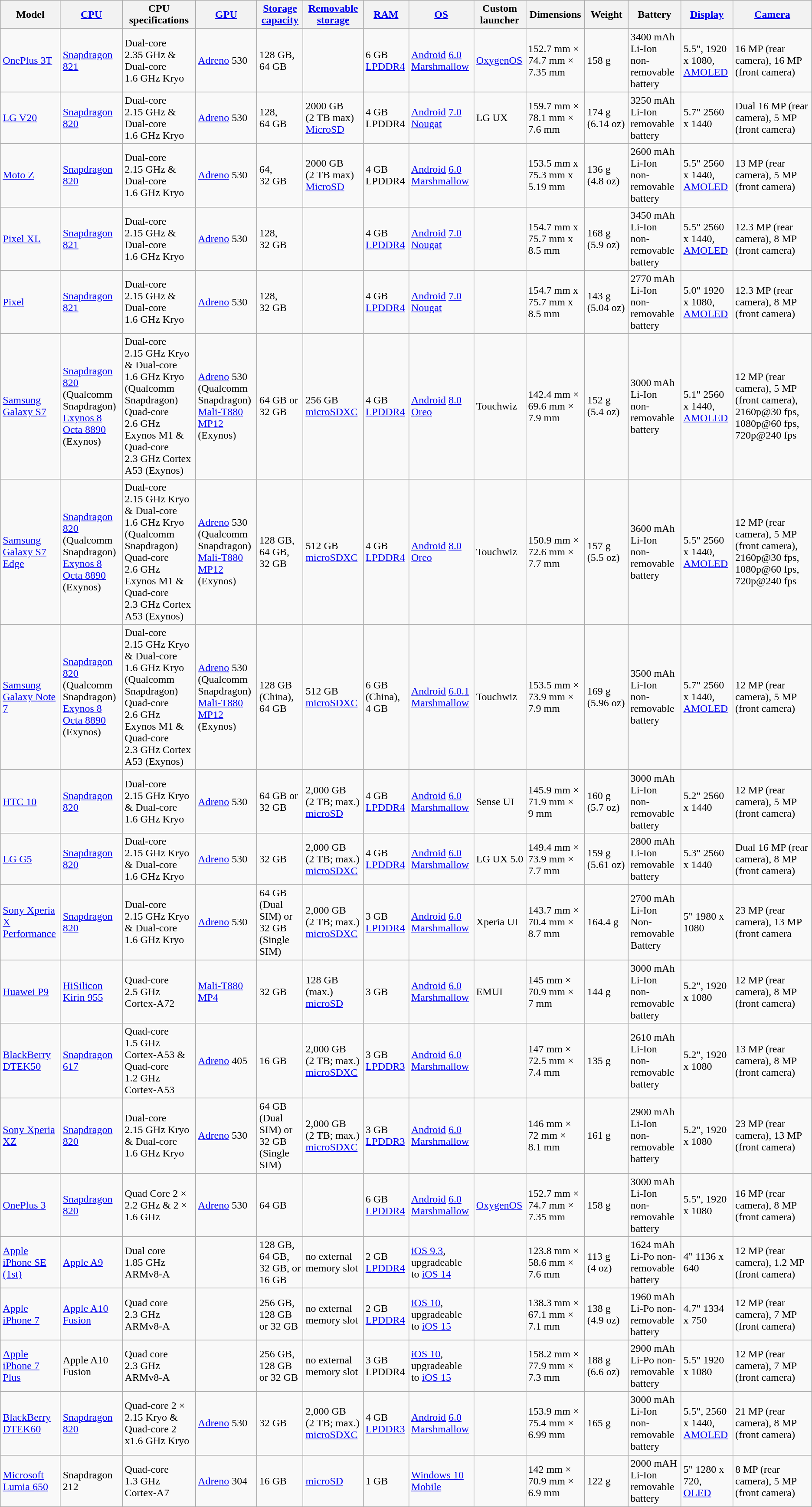<table class="wikitable sortable collapsible" data-sort-type="number">
<tr>
<th>Model</th>
<th><a href='#'>CPU</a></th>
<th data-sort-type="number">CPU specifications</th>
<th data-sort-type="number"><a href='#'>GPU</a></th>
<th><a href='#'>Storage capacity</a></th>
<th><a href='#'>Removable storage</a></th>
<th data-sort-type="number"><a href='#'>RAM</a></th>
<th><a href='#'>OS</a></th>
<th data-sort-type="number">Custom launcher</th>
<th>Dimensions</th>
<th>Weight</th>
<th>Battery</th>
<th><a href='#'>Display</a></th>
<th><a href='#'>Camera</a></th>
</tr>
<tr>
<td><a href='#'>OnePlus 3T</a></td>
<td><a href='#'>Snapdragon 821</a></td>
<td>Dual-core 2.35 GHz & Dual-core 1.6 GHz Kryo</td>
<td><a href='#'>Adreno</a> 530</td>
<td>128 GB, 64 GB</td>
<td></td>
<td>6 GB <a href='#'>LPDDR4</a></td>
<td><a href='#'>Android</a> <a href='#'>6.0 Marshmallow</a></td>
<td><a href='#'>OxygenOS</a></td>
<td>152.7 mm × 74.7 mm × 7.35 mm</td>
<td>158 g</td>
<td>3400 mAh Li-Ion non-removable battery</td>
<td>5.5", 1920 x 1080, <a href='#'>AMOLED</a></td>
<td>16 MP (rear camera), 16 MP (front camera)</td>
</tr>
<tr>
<td><a href='#'>LG V20</a></td>
<td><a href='#'>Snapdragon 820</a></td>
<td>Dual-core 2.15 GHz & Dual-core 1.6 GHz Kryo</td>
<td><a href='#'>Adreno</a> 530</td>
<td>128, 64 GB</td>
<td>2000 GB (2 TB max) <a href='#'>MicroSD</a></td>
<td>4 GB LPDDR4</td>
<td><a href='#'>Android</a> <a href='#'>7.0 Nougat</a></td>
<td>LG UX</td>
<td>159.7 mm × 78.1 mm × 7.6 mm</td>
<td>174 g (6.14 oz)</td>
<td>3250 mAh Li-Ion removable battery</td>
<td>5.7" 2560 x 1440</td>
<td>Dual 16 MP (rear camera), 5 MP (front camera)</td>
</tr>
<tr>
<td><a href='#'>Moto Z</a></td>
<td><a href='#'>Snapdragon 820</a></td>
<td>Dual-core 2.15 GHz & Dual-core 1.6 GHz Kryo</td>
<td><a href='#'>Adreno</a> 530</td>
<td>64, 32 GB</td>
<td>2000 GB (2 TB max) <a href='#'>MicroSD</a></td>
<td>4 GB LPDDR4</td>
<td><a href='#'>Android</a> <a href='#'>6.0 Marshmallow</a></td>
<td></td>
<td>153.5 mm x 75.3 mm x 5.19 mm</td>
<td>136 g (4.8 oz)</td>
<td>2600 mAh Li-Ion non-removable battery</td>
<td>5.5" 2560 x 1440, <a href='#'>AMOLED</a></td>
<td>13 MP (rear camera), 5 MP (front camera)</td>
</tr>
<tr>
<td><a href='#'>Pixel XL</a></td>
<td><a href='#'>Snapdragon 821</a></td>
<td>Dual-core 2.15 GHz & Dual-core 1.6 GHz Kryo</td>
<td><a href='#'>Adreno</a> 530</td>
<td>128, 32 GB</td>
<td></td>
<td>4 GB <a href='#'>LPDDR4</a></td>
<td><a href='#'>Android</a> <a href='#'>7.0 Nougat</a></td>
<td></td>
<td>154.7 mm x 75.7 mm x 8.5 mm</td>
<td>168 g (5.9 oz)</td>
<td>3450 mAh Li-Ion non-removable battery</td>
<td>5.5" 2560 x 1440, <a href='#'>AMOLED</a></td>
<td>12.3 MP (rear camera), 8 MP (front camera)</td>
</tr>
<tr>
<td><a href='#'>Pixel</a></td>
<td><a href='#'>Snapdragon 821</a></td>
<td>Dual-core 2.15 GHz & Dual-core 1.6 GHz Kryo</td>
<td><a href='#'>Adreno</a> 530</td>
<td>128, 32 GB</td>
<td></td>
<td>4 GB <a href='#'>LPDDR4</a></td>
<td><a href='#'>Android</a> <a href='#'>7.0 Nougat</a></td>
<td></td>
<td>154.7 mm x 75.7 mm x 8.5 mm</td>
<td>143 g (5.04 oz)</td>
<td>2770 mAh Li-Ion non-removable battery</td>
<td>5.0" 1920 x 1080, <a href='#'>AMOLED</a></td>
<td>12.3 MP (rear camera), 8 MP (front camera)</td>
</tr>
<tr>
<td><a href='#'>Samsung Galaxy S7</a></td>
<td><a href='#'>Snapdragon 820</a> (Qualcomm Snapdragon)<br><a href='#'>Exynos 8 Octa 8890</a> (Exynos)</td>
<td>Dual-core 2.15 GHz Kryo & Dual-core 1.6 GHz Kryo (Qualcomm Snapdragon)<br>Quad-core 2.6 GHz Exynos M1 & Quad-core 2.3 GHz Cortex A53 (Exynos)</td>
<td><a href='#'>Adreno</a> 530 (Qualcomm Snapdragon)<br><a href='#'>Mali-T880 MP12</a> (Exynos)</td>
<td>64 GB or 32 GB</td>
<td>256 GB <a href='#'>microSDXC</a></td>
<td>4 GB <a href='#'>LPDDR4</a></td>
<td><a href='#'>Android</a> <a href='#'>8.0 Oreo</a></td>
<td>Touchwiz</td>
<td>142.4 mm × 69.6 mm × 7.9 mm</td>
<td>152 g (5.4 oz)</td>
<td>3000 mAh Li-Ion non-removable battery</td>
<td>5.1" 2560 x 1440, <a href='#'>AMOLED</a></td>
<td>12 MP (rear camera), 5 MP (front camera), 2160p@30 fps, 1080p@60 fps, 720p@240 fps</td>
</tr>
<tr>
<td><a href='#'>Samsung Galaxy S7 Edge</a></td>
<td><a href='#'>Snapdragon 820</a> (Qualcomm Snapdragon)<br><a href='#'>Exynos 8 Octa 8890</a> (Exynos)</td>
<td>Dual-core 2.15 GHz Kryo & Dual-core 1.6 GHz Kryo (Qualcomm Snapdragon)<br>Quad-core 2.6 GHz Exynos M1 & Quad-core 2.3 GHz Cortex A53 (Exynos)</td>
<td><a href='#'>Adreno</a> 530 (Qualcomm Snapdragon)<br><a href='#'>Mali-T880 MP12</a> (Exynos)</td>
<td>128 GB, 64 GB, 32 GB</td>
<td>512 GB <a href='#'>microSDXC</a></td>
<td>4 GB <a href='#'>LPDDR4</a></td>
<td><a href='#'>Android</a> <a href='#'>8.0 Oreo</a></td>
<td>Touchwiz</td>
<td>150.9 mm × 72.6 mm × 7.7 mm</td>
<td>157 g (5.5 oz)</td>
<td>3600 mAh Li-Ion non-removable battery</td>
<td>5.5" 2560 x 1440, <a href='#'>AMOLED</a></td>
<td>12 MP (rear camera), 5 MP (front camera), 2160p@30 fps, 1080p@60 fps, 720p@240 fps</td>
</tr>
<tr>
<td><a href='#'>Samsung Galaxy Note 7</a></td>
<td><a href='#'>Snapdragon 820</a> (Qualcomm Snapdragon)<br><a href='#'>Exynos 8 Octa 8890</a> (Exynos)</td>
<td>Dual-core 2.15 GHz Kryo & Dual-core 1.6 GHz Kryo (Qualcomm Snapdragon)<br>Quad-core 2.6 GHz Exynos M1 & Quad-core 2.3 GHz Cortex A53 (Exynos)</td>
<td><a href='#'>Adreno</a> 530 (Qualcomm Snapdragon)<br><a href='#'>Mali-T880 MP12</a> (Exynos)</td>
<td>128 GB (China), 64 GB</td>
<td>512 GB <a href='#'>microSDXC</a></td>
<td>6 GB (China), 4 GB</td>
<td><a href='#'>Android</a> <a href='#'>6.0.1 Marshmallow</a></td>
<td>Touchwiz</td>
<td>153.5 mm × 73.9 mm × 7.9 mm</td>
<td>169 g (5.96 oz)</td>
<td>3500 mAh Li-Ion non-removable battery</td>
<td>5.7" 2560 x 1440, <a href='#'>AMOLED</a></td>
<td>12 MP (rear camera), 5 MP (front camera)</td>
</tr>
<tr>
<td><a href='#'>HTC 10</a></td>
<td><a href='#'>Snapdragon 820</a></td>
<td>Dual-core 2.15 GHz Kryo & Dual-core 1.6 GHz Kryo</td>
<td><a href='#'>Adreno</a> 530</td>
<td>64 GB or 32 GB</td>
<td>2,000 GB (2 TB; max.) <a href='#'>microSD</a></td>
<td>4 GB <a href='#'>LPDDR4</a></td>
<td><a href='#'>Android</a> <a href='#'>6.0 Marshmallow</a></td>
<td>Sense UI</td>
<td>145.9 mm × 71.9 mm × 9 mm</td>
<td>160 g (5.7 oz)</td>
<td>3000 mAh Li-Ion non-removable battery</td>
<td>5.2" 2560 x 1440</td>
<td>12 MP (rear camera), 5 MP (front camera)</td>
</tr>
<tr>
<td><a href='#'>LG G5</a></td>
<td><a href='#'>Snapdragon 820</a></td>
<td>Dual-core 2.15 GHz Kryo & Dual-core 1.6 GHz Kryo</td>
<td><a href='#'>Adreno</a> 530</td>
<td>32 GB</td>
<td>2,000 GB (2 TB; max.) <a href='#'>microSDXC</a></td>
<td>4 GB <a href='#'>LPDDR4</a></td>
<td><a href='#'>Android</a> <a href='#'>6.0 Marshmallow</a></td>
<td>LG UX 5.0</td>
<td>149.4 mm × 73.9 mm × 7.7 mm</td>
<td>159 g (5.61 oz)</td>
<td>2800 mAh Li-Ion removable battery</td>
<td>5.3" 2560 x 1440</td>
<td>Dual 16 MP (rear camera), 8 MP (front camera)</td>
</tr>
<tr>
<td><a href='#'>Sony Xperia X Performance</a></td>
<td><a href='#'>Snapdragon 820</a></td>
<td>Dual-core 2.15 GHz Kryo & Dual-core 1.6 GHz Kryo</td>
<td><a href='#'>Adreno</a> 530</td>
<td>64 GB (Dual SIM) or 32 GB (Single SIM)</td>
<td>2,000 GB (2 TB; max.) <a href='#'>microSDXC</a></td>
<td>3 GB <a href='#'>LPDDR4</a></td>
<td><a href='#'>Android</a> <a href='#'>6.0 Marshmallow</a></td>
<td>Xperia UI</td>
<td>143.7 mm × 70.4 mm × 8.7 mm</td>
<td>164.4 g</td>
<td>2700 mAh Li-Ion Non-removable Battery</td>
<td>5" 1980 x 1080</td>
<td>23 MP (rear camera), 13 MP (front camera</td>
</tr>
<tr>
<td><a href='#'>Huawei P9</a></td>
<td><a href='#'>HiSilicon Kirin 955</a></td>
<td>Quad-core 2.5 GHz Cortex-A72</td>
<td><a href='#'>Mali-T880 MP4</a></td>
<td>32 GB</td>
<td>128 GB (max.) <a href='#'>microSD</a></td>
<td>3 GB</td>
<td><a href='#'>Android</a> <a href='#'>6.0 Marshmallow</a></td>
<td>EMUI</td>
<td>145 mm × 70.9 mm × 7 mm</td>
<td>144 g</td>
<td>3000 mAh Li-Ion non-removable battery</td>
<td>5.2", 1920 x 1080</td>
<td>12 MP (rear camera), 8 MP (front camera)</td>
</tr>
<tr>
<td><a href='#'>BlackBerry DTEK50</a></td>
<td><a href='#'>Snapdragon 617</a></td>
<td>Quad-core 1.5 GHz Cortex-A53 & Quad-core 1.2 GHz Cortex-A53</td>
<td><a href='#'>Adreno</a> 405</td>
<td>16 GB</td>
<td>2,000 GB (2 TB; max.) <a href='#'>microSDXC</a></td>
<td>3 GB <a href='#'>LPDDR3</a></td>
<td><a href='#'>Android</a> <a href='#'>6.0 Marshmallow</a></td>
<td></td>
<td>147 mm × 72.5 mm × 7.4 mm</td>
<td>135 g</td>
<td>2610 mAh Li-Ion non-removable battery</td>
<td>5.2", 1920 x 1080</td>
<td>13 MP (rear camera), 8 MP (front camera)</td>
</tr>
<tr>
<td><a href='#'>Sony Xperia XZ</a></td>
<td><a href='#'>Snapdragon 820</a></td>
<td>Dual-core 2.15 GHz Kryo & Dual-core 1.6 GHz Kryo</td>
<td><a href='#'>Adreno</a> 530</td>
<td>64 GB (Dual SIM) or 32 GB (Single SIM)</td>
<td>2,000 GB (2 TB; max.) <a href='#'>microSDXC</a></td>
<td>3 GB <a href='#'>LPDDR3</a></td>
<td><a href='#'>Android</a> <a href='#'>6.0 Marshmallow</a></td>
<td></td>
<td>146 mm × 72 mm × 8.1 mm</td>
<td>161 g</td>
<td>2900 mAh Li-Ion non-removable battery</td>
<td>5.2", 1920 x 1080</td>
<td>23 MP (rear camera), 13 MP (front camera)</td>
</tr>
<tr>
<td><a href='#'>OnePlus 3</a></td>
<td><a href='#'>Snapdragon 820</a></td>
<td>Quad Core 2 × 2.2 GHz & 2 × 1.6 GHz</td>
<td><a href='#'>Adreno</a> 530</td>
<td>64 GB</td>
<td></td>
<td>6 GB <a href='#'>LPDDR4</a></td>
<td><a href='#'>Android</a> <a href='#'>6.0 Marshmallow</a></td>
<td><a href='#'>OxygenOS</a></td>
<td>152.7 mm × 74.7 mm × 7.35 mm</td>
<td>158 g</td>
<td>3000 mAh Li-Ion non-removable battery</td>
<td>5.5", 1920 x 1080</td>
<td>16 MP (rear camera), 8 MP (front camera)</td>
</tr>
<tr>
<td><a href='#'>Apple iPhone SE (1st)</a></td>
<td><a href='#'>Apple A9</a></td>
<td>Dual core 1.85 GHz ARMv8-A</td>
<td></td>
<td>128 GB, 64 GB, 32 GB, or 16 GB</td>
<td>no external memory slot</td>
<td>2 GB <a href='#'>LPDDR4</a></td>
<td><a href='#'>iOS 9.3</a>, upgradeable to <a href='#'>iOS 14</a></td>
<td></td>
<td>123.8 mm × 58.6 mm × 7.6 mm</td>
<td>113 g (4 oz)</td>
<td>1624 mAh Li-Po non-removable battery</td>
<td>4" 1136 x 640</td>
<td>12 MP (rear camera), 1.2 MP (front camera)</td>
</tr>
<tr>
<td><a href='#'>Apple iPhone 7</a></td>
<td><a href='#'>Apple A10 Fusion</a></td>
<td>Quad core 2.3 GHz ARMv8-A</td>
<td></td>
<td>256 GB, 128 GB or 32 GB</td>
<td>no external memory slot</td>
<td>2 GB <a href='#'>LPDDR4</a></td>
<td><a href='#'>iOS 10</a>, upgradeable to <a href='#'>iOS 15</a></td>
<td></td>
<td>138.3 mm × 67.1 mm × 7.1 mm</td>
<td>138 g (4.9 oz)</td>
<td>1960 mAh Li-Po non-removable battery</td>
<td>4.7" 1334 x 750</td>
<td>12 MP (rear camera), 7 MP (front camera)</td>
</tr>
<tr>
<td><a href='#'>Apple iPhone 7 Plus</a></td>
<td>Apple A10 Fusion</td>
<td>Quad core 2.3 GHz ARMv8-A</td>
<td></td>
<td>256 GB, 128 GB or 32 GB</td>
<td>no external memory slot</td>
<td>3 GB LPDDR4</td>
<td><a href='#'>iOS 10</a>, upgradeable to <a href='#'>iOS 15</a></td>
<td></td>
<td>158.2 mm × 77.9 mm × 7.3 mm</td>
<td>188 g (6.6 oz)</td>
<td>2900 mAh Li-Po non-removable battery</td>
<td>5.5" 1920 x 1080</td>
<td>12 MP (rear camera), 7 MP (front camera)</td>
</tr>
<tr>
<td><a href='#'>BlackBerry DTEK60</a></td>
<td><a href='#'>Snapdragon 820</a></td>
<td>Quad-core 2 × 2.15 Kryo & Quad-core 2 x1.6 GHz Kryo</td>
<td><a href='#'>Adreno</a> 530</td>
<td>32 GB</td>
<td>2,000 GB (2 TB; max.) <a href='#'>microSDXC</a></td>
<td>4 GB <a href='#'>LPDDR3</a></td>
<td><a href='#'>Android</a> <a href='#'>6.0 Marshmallow</a></td>
<td></td>
<td>153.9 mm × 75.4 mm × 6.99 mm</td>
<td>165 g</td>
<td>3000 mAh Li-Ion non-removable battery</td>
<td>5.5", 2560 x 1440, <a href='#'>AMOLED</a></td>
<td>21 MP (rear camera), 8 MP (front camera)</td>
</tr>
<tr>
<td><a href='#'>Microsoft Lumia 650</a></td>
<td>Snapdragon 212</td>
<td>Quad-core 1.3 GHz Cortex-A7</td>
<td><a href='#'>Adreno</a> 304</td>
<td>16 GB</td>
<td><a href='#'>microSD</a></td>
<td>1 GB</td>
<td><a href='#'>Windows 10 Mobile</a></td>
<td></td>
<td>142 mm × 70.9 mm × 6.9 mm</td>
<td>122 g</td>
<td>2000 mAH Li-Ion removable battery</td>
<td>5" 1280 x 720, <a href='#'>OLED</a></td>
<td>8 MP (rear camera), 5 MP (front camera)</td>
</tr>
</table>
